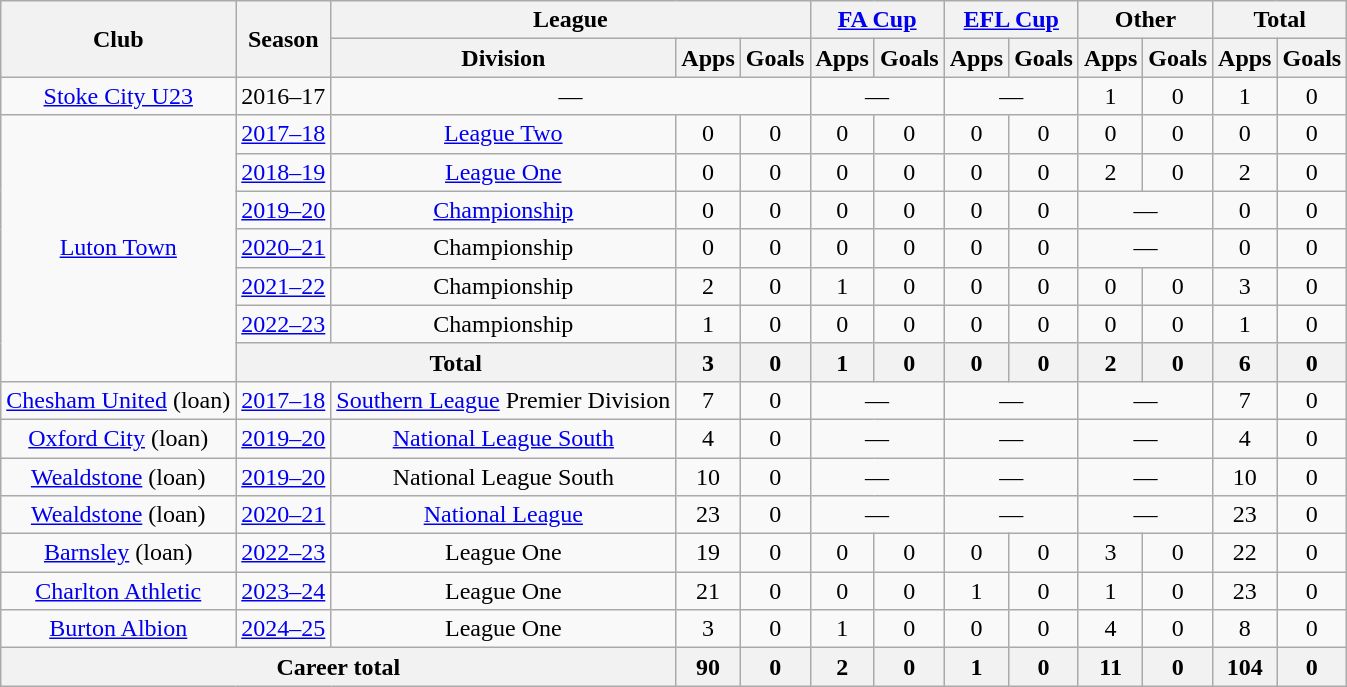<table class=wikitable style=text-align:center>
<tr>
<th rowspan=2>Club</th>
<th rowspan=2>Season</th>
<th colspan=3>League</th>
<th colspan=2><a href='#'>FA Cup</a></th>
<th colspan=2><a href='#'>EFL Cup</a></th>
<th colspan=2>Other</th>
<th colspan=2>Total</th>
</tr>
<tr>
<th>Division</th>
<th>Apps</th>
<th>Goals</th>
<th>Apps</th>
<th>Goals</th>
<th>Apps</th>
<th>Goals</th>
<th>Apps</th>
<th>Goals</th>
<th>Apps</th>
<th>Goals</th>
</tr>
<tr>
<td><a href='#'>Stoke City U23</a></td>
<td>2016–17</td>
<td colspan=3>—</td>
<td colspan=2>—</td>
<td colspan=2>—</td>
<td>1</td>
<td>0</td>
<td>1</td>
<td>0</td>
</tr>
<tr>
<td rowspan=7><a href='#'>Luton Town</a></td>
<td><a href='#'>2017–18</a></td>
<td><a href='#'>League Two</a></td>
<td>0</td>
<td>0</td>
<td>0</td>
<td>0</td>
<td>0</td>
<td>0</td>
<td>0</td>
<td>0</td>
<td>0</td>
<td>0</td>
</tr>
<tr>
<td><a href='#'>2018–19</a></td>
<td><a href='#'>League One</a></td>
<td>0</td>
<td>0</td>
<td>0</td>
<td>0</td>
<td>0</td>
<td>0</td>
<td>2</td>
<td>0</td>
<td>2</td>
<td>0</td>
</tr>
<tr>
<td><a href='#'>2019–20</a></td>
<td><a href='#'>Championship</a></td>
<td>0</td>
<td>0</td>
<td>0</td>
<td>0</td>
<td>0</td>
<td>0</td>
<td colspan=2>—</td>
<td>0</td>
<td>0</td>
</tr>
<tr>
<td><a href='#'>2020–21</a></td>
<td>Championship</td>
<td>0</td>
<td>0</td>
<td>0</td>
<td>0</td>
<td>0</td>
<td>0</td>
<td colspan=2>—</td>
<td>0</td>
<td>0</td>
</tr>
<tr>
<td><a href='#'>2021–22</a></td>
<td>Championship</td>
<td>2</td>
<td>0</td>
<td>1</td>
<td>0</td>
<td>0</td>
<td>0</td>
<td>0</td>
<td>0</td>
<td>3</td>
<td>0</td>
</tr>
<tr>
<td><a href='#'>2022–23</a></td>
<td>Championship</td>
<td>1</td>
<td>0</td>
<td>0</td>
<td>0</td>
<td>0</td>
<td>0</td>
<td>0</td>
<td>0</td>
<td>1</td>
<td>0</td>
</tr>
<tr>
<th colspan=2>Total</th>
<th>3</th>
<th>0</th>
<th>1</th>
<th>0</th>
<th>0</th>
<th>0</th>
<th>2</th>
<th>0</th>
<th>6</th>
<th>0</th>
</tr>
<tr>
<td><a href='#'>Chesham United</a> (loan)</td>
<td><a href='#'>2017–18</a></td>
<td><a href='#'>Southern League</a> Premier Division</td>
<td>7</td>
<td>0</td>
<td colspan=2>—</td>
<td colspan=2>—</td>
<td colspan=2>—</td>
<td>7</td>
<td>0</td>
</tr>
<tr>
<td><a href='#'>Oxford City</a> (loan)</td>
<td><a href='#'>2019–20</a></td>
<td><a href='#'>National League South</a></td>
<td>4</td>
<td>0</td>
<td colspan=2>—</td>
<td colspan=2>—</td>
<td colspan=2>—</td>
<td>4</td>
<td>0</td>
</tr>
<tr>
<td><a href='#'>Wealdstone</a> (loan)</td>
<td><a href='#'>2019–20</a></td>
<td>National League South</td>
<td>10</td>
<td>0</td>
<td colspan=2>—</td>
<td colspan=2>—</td>
<td colspan=2>—</td>
<td>10</td>
<td>0</td>
</tr>
<tr>
<td><a href='#'>Wealdstone</a> (loan)</td>
<td><a href='#'>2020–21</a></td>
<td><a href='#'>National League</a></td>
<td>23</td>
<td>0</td>
<td colspan=2>—</td>
<td colspan=2>—</td>
<td colspan=2>—</td>
<td>23</td>
<td>0</td>
</tr>
<tr>
<td><a href='#'>Barnsley</a> (loan)</td>
<td><a href='#'>2022–23</a></td>
<td>League One</td>
<td>19</td>
<td>0</td>
<td>0</td>
<td>0</td>
<td>0</td>
<td>0</td>
<td>3</td>
<td>0</td>
<td>22</td>
<td>0</td>
</tr>
<tr>
<td><a href='#'>Charlton Athletic</a></td>
<td><a href='#'>2023–24</a></td>
<td>League One</td>
<td>21</td>
<td>0</td>
<td>0</td>
<td>0</td>
<td>1</td>
<td>0</td>
<td>1</td>
<td>0</td>
<td>23</td>
<td>0</td>
</tr>
<tr>
<td><a href='#'>Burton Albion</a></td>
<td><a href='#'>2024–25</a></td>
<td>League One</td>
<td>3</td>
<td>0</td>
<td>1</td>
<td>0</td>
<td>0</td>
<td>0</td>
<td>4</td>
<td>0</td>
<td>8</td>
<td>0</td>
</tr>
<tr>
<th colspan=3>Career total</th>
<th>90</th>
<th>0</th>
<th>2</th>
<th>0</th>
<th>1</th>
<th>0</th>
<th>11</th>
<th>0</th>
<th>104</th>
<th>0</th>
</tr>
</table>
